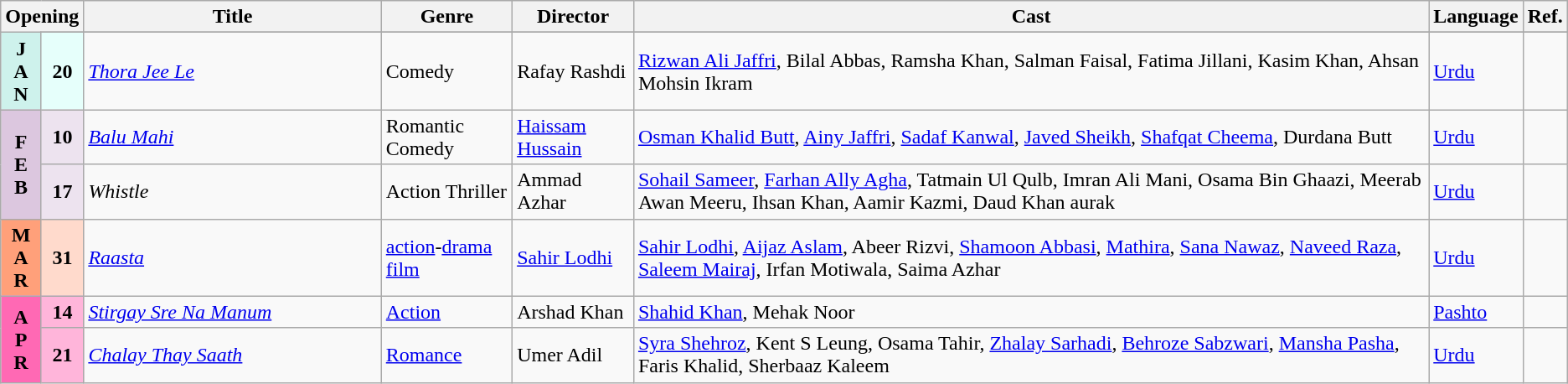<table class="wikitable">
<tr text-align:center;">
<th colspan="2"><strong>Opening</strong></th>
<th style="width:19%;"><strong>Title</strong></th>
<th><strong>Genre </strong></th>
<th><strong>Director </strong></th>
<th><strong>Cast </strong></th>
<th><strong>Language</strong></th>
<th><strong>Ref.</strong></th>
</tr>
<tr>
<td rowspan="2" style="text-align:center; background:#CEF2EC;"><strong>J<br>A<br>N</strong></td>
</tr>
<tr>
<td style="text-align:center; background:#e6fffb; textcolor:#000;"><strong>20</strong></td>
<td><em><a href='#'>Thora Jee Le</a></em></td>
<td>Comedy</td>
<td>Rafay Rashdi</td>
<td><a href='#'>Rizwan Ali Jaffri</a>, Bilal Abbas, Ramsha Khan, Salman Faisal, Fatima Jillani, Kasim Khan, Ahsan Mohsin Ikram</td>
<td><a href='#'>Urdu</a></td>
<td></td>
</tr>
<tr>
<td rowspan="2" style="text-align:center; background:#dcc7df; textcolor:#000;"><strong>F<br>E<br>B</strong></td>
<td style="text-align:center; background:#ede3ef; textcolor:#000;"><strong>10</strong></td>
<td><em><a href='#'>Balu Mahi</a></em></td>
<td>Romantic Comedy</td>
<td><a href='#'>Haissam Hussain</a></td>
<td><a href='#'>Osman Khalid Butt</a>, <a href='#'>Ainy Jaffri</a>, <a href='#'>Sadaf Kanwal</a>, <a href='#'>Javed Sheikh</a>, <a href='#'>Shafqat Cheema</a>, Durdana Butt</td>
<td><a href='#'>Urdu</a></td>
<td></td>
</tr>
<tr>
<td pan="1" style="text-align:center; background:#ede3ef; textcolor:#000rows;"><strong>17</strong></td>
<td><em>Whistle</em></td>
<td>Action Thriller</td>
<td>Ammad Azhar</td>
<td><a href='#'>Sohail Sameer</a>, <a href='#'>Farhan Ally Agha</a>, Tatmain Ul Qulb, Imran Ali Mani, Osama Bin Ghaazi, Meerab Awan Meeru, Ihsan Khan, Aamir Kazmi, Daud Khan aurak</td>
<td><a href='#'>Urdu</a></td>
<td></td>
</tr>
<tr>
<td style="text-align:center; background:#ffa07a;"><strong>M<br>A<br>R</strong></td>
<td style="text-align:center; background:#ffdacc; textcolor:000rows;"><strong>31</strong></td>
<td><em><a href='#'>Raasta</a></em></td>
<td><a href='#'>action</a>-<a href='#'>drama film</a></td>
<td><a href='#'>Sahir Lodhi</a></td>
<td><a href='#'>Sahir Lodhi</a>, <a href='#'>Aijaz Aslam</a>, Abeer Rizvi, <a href='#'>Shamoon Abbasi</a>, <a href='#'>Mathira</a>, <a href='#'>Sana Nawaz</a>, <a href='#'>Naveed Raza</a>, <a href='#'>Saleem Mairaj</a>, Irfan Motiwala, Saima Azhar</td>
<td><a href='#'>Urdu</a></td>
<td></td>
</tr>
<tr>
<td rowspan="2" style="text-align:center; background:hotPink;"><strong>A<br>P<br>R</strong></td>
<td style="text-align:center; background:#ffb5da;"><strong>14</strong></td>
<td><em><a href='#'>Stirgay Sre Na Manum</a></em></td>
<td><a href='#'>Action</a></td>
<td>Arshad Khan</td>
<td><a href='#'>Shahid Khan</a>, Mehak Noor</td>
<td><a href='#'>Pashto</a></td>
<td></td>
</tr>
<tr>
<td style="text-align:center; background:#ffb5da;"><strong>21</strong></td>
<td><em><a href='#'>Chalay Thay Saath</a></em></td>
<td><a href='#'>Romance</a></td>
<td>Umer Adil</td>
<td><a href='#'>Syra Shehroz</a>, Kent S Leung, Osama Tahir, <a href='#'>Zhalay Sarhadi</a>, <a href='#'>Behroze Sabzwari</a>, <a href='#'>Mansha Pasha</a>, Faris Khalid, Sherbaaz Kaleem</td>
<td><a href='#'>Urdu</a></td>
<td></td>
</tr>
</table>
